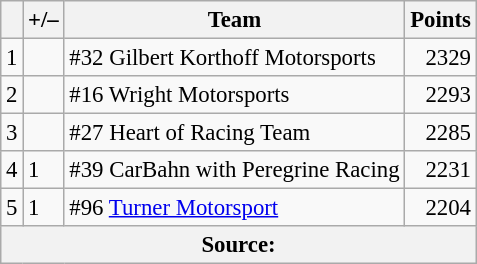<table class="wikitable" style="font-size: 95%;">
<tr>
<th scope="col"></th>
<th scope="col">+/–</th>
<th scope="col">Team</th>
<th scope="col">Points</th>
</tr>
<tr>
<td align=center>1</td>
<td align="left"></td>
<td> #32 Gilbert Korthoff Motorsports</td>
<td align=right>2329</td>
</tr>
<tr>
<td align=center>2</td>
<td align="left"></td>
<td> #16 Wright Motorsports</td>
<td align=right>2293</td>
</tr>
<tr>
<td align=center>3</td>
<td align="left"></td>
<td> #27 Heart of Racing Team</td>
<td align=right>2285</td>
</tr>
<tr>
<td align=center>4</td>
<td align="left"> 1</td>
<td> #39 CarBahn with Peregrine Racing</td>
<td align=right>2231</td>
</tr>
<tr>
<td align=center>5</td>
<td align="left"> 1</td>
<td> #96 <a href='#'>Turner Motorsport</a></td>
<td align=right>2204</td>
</tr>
<tr>
<th colspan=5>Source:</th>
</tr>
</table>
